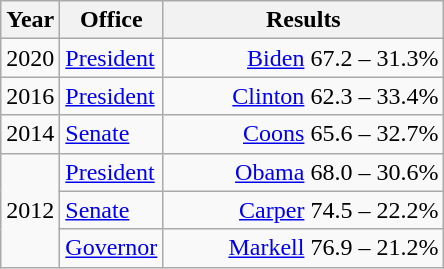<table class=wikitable>
<tr>
<th width="30">Year</th>
<th width="60">Office</th>
<th width="180">Results</th>
</tr>
<tr>
<td>2020</td>
<td><a href='#'>President</a></td>
<td align="right" ><a href='#'>Biden</a> 67.2 – 31.3%</td>
</tr>
<tr>
<td>2016</td>
<td><a href='#'>President</a></td>
<td align="right" ><a href='#'>Clinton</a> 62.3 – 33.4%</td>
</tr>
<tr>
<td>2014</td>
<td><a href='#'>Senate</a></td>
<td align="right" ><a href='#'>Coons</a> 65.6 – 32.7%</td>
</tr>
<tr>
<td rowspan="3">2012</td>
<td><a href='#'>President</a></td>
<td align="right" ><a href='#'>Obama</a> 68.0 – 30.6%</td>
</tr>
<tr>
<td><a href='#'>Senate</a></td>
<td align="right" ><a href='#'>Carper</a> 74.5 – 22.2%</td>
</tr>
<tr>
<td><a href='#'>Governor</a></td>
<td align="right" ><a href='#'>Markell</a> 76.9 – 21.2%</td>
</tr>
</table>
